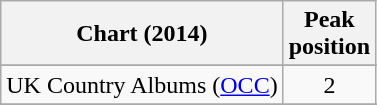<table class="wikitable sortable">
<tr>
<th>Chart (2014)</th>
<th>Peak<br>position</th>
</tr>
<tr>
</tr>
<tr>
</tr>
<tr>
<td>UK Country Albums (<a href='#'>OCC</a>)</td>
<td align=center>2</td>
</tr>
<tr>
</tr>
<tr>
</tr>
<tr>
</tr>
</table>
